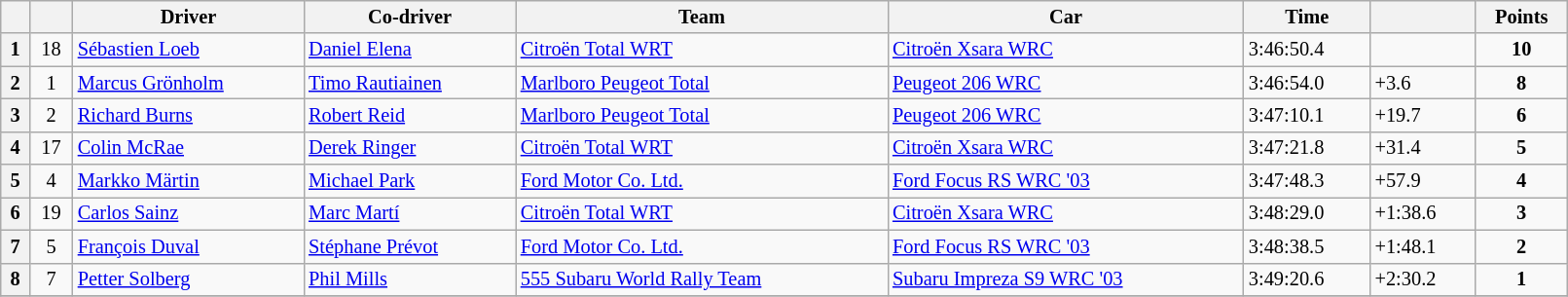<table class="wikitable" width=85% style="font-size: 85%;">
<tr>
<th></th>
<th></th>
<th>Driver</th>
<th>Co-driver</th>
<th>Team</th>
<th>Car</th>
<th>Time</th>
<th></th>
<th>Points</th>
</tr>
<tr>
<th>1</th>
<td align="center">18</td>
<td> <a href='#'>Sébastien Loeb</a></td>
<td> <a href='#'>Daniel Elena</a></td>
<td> <a href='#'>Citroën Total WRT</a></td>
<td><a href='#'>Citroën Xsara WRC</a></td>
<td>3:46:50.4</td>
<td></td>
<td align="center"><strong>10</strong></td>
</tr>
<tr>
<th>2</th>
<td align="center">1</td>
<td> <a href='#'>Marcus Grönholm</a></td>
<td> <a href='#'>Timo Rautiainen</a></td>
<td> <a href='#'>Marlboro Peugeot Total</a></td>
<td><a href='#'>Peugeot 206 WRC</a></td>
<td>3:46:54.0</td>
<td>+3.6</td>
<td align="center"><strong>8</strong></td>
</tr>
<tr>
<th>3</th>
<td align="center">2</td>
<td> <a href='#'>Richard Burns</a></td>
<td> <a href='#'>Robert Reid</a></td>
<td> <a href='#'>Marlboro Peugeot Total</a></td>
<td><a href='#'>Peugeot 206 WRC</a></td>
<td>3:47:10.1</td>
<td>+19.7</td>
<td align="center"><strong>6</strong></td>
</tr>
<tr>
<th>4</th>
<td align="center">17</td>
<td> <a href='#'>Colin McRae</a></td>
<td> <a href='#'>Derek Ringer</a></td>
<td> <a href='#'>Citroën Total WRT</a></td>
<td><a href='#'>Citroën Xsara WRC</a></td>
<td>3:47:21.8</td>
<td>+31.4</td>
<td align="center"><strong>5</strong></td>
</tr>
<tr>
<th>5</th>
<td align="center">4</td>
<td> <a href='#'>Markko Märtin</a></td>
<td> <a href='#'>Michael Park</a></td>
<td> <a href='#'>Ford Motor Co. Ltd.</a></td>
<td><a href='#'>Ford Focus RS WRC '03</a></td>
<td>3:47:48.3</td>
<td>+57.9</td>
<td align="center"><strong>4</strong></td>
</tr>
<tr>
<th>6</th>
<td align="center">19</td>
<td> <a href='#'>Carlos Sainz</a></td>
<td> <a href='#'>Marc Martí</a></td>
<td> <a href='#'>Citroën Total WRT</a></td>
<td><a href='#'>Citroën Xsara WRC</a></td>
<td>3:48:29.0</td>
<td>+1:38.6</td>
<td align="center"><strong>3</strong></td>
</tr>
<tr>
<th>7</th>
<td align="center">5</td>
<td> <a href='#'>François Duval</a></td>
<td> <a href='#'>Stéphane Prévot</a></td>
<td> <a href='#'>Ford Motor Co. Ltd.</a></td>
<td><a href='#'>Ford Focus RS WRC '03</a></td>
<td>3:48:38.5</td>
<td>+1:48.1</td>
<td align="center"><strong>2</strong></td>
</tr>
<tr>
<th>8</th>
<td align="center">7</td>
<td> <a href='#'>Petter Solberg</a></td>
<td> <a href='#'>Phil Mills</a></td>
<td> <a href='#'>555 Subaru World Rally Team</a></td>
<td><a href='#'>Subaru Impreza S9 WRC '03</a></td>
<td>3:49:20.6</td>
<td>+2:30.2</td>
<td align="center"><strong>1</strong></td>
</tr>
<tr>
</tr>
</table>
